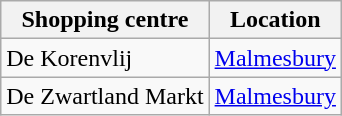<table class="wikitable sortable">
<tr>
<th>Shopping centre</th>
<th>Location</th>
</tr>
<tr>
<td>De Korenvlij</td>
<td><a href='#'>Malmesbury</a></td>
</tr>
<tr>
<td>De Zwartland Markt</td>
<td><a href='#'>Malmesbury</a></td>
</tr>
</table>
